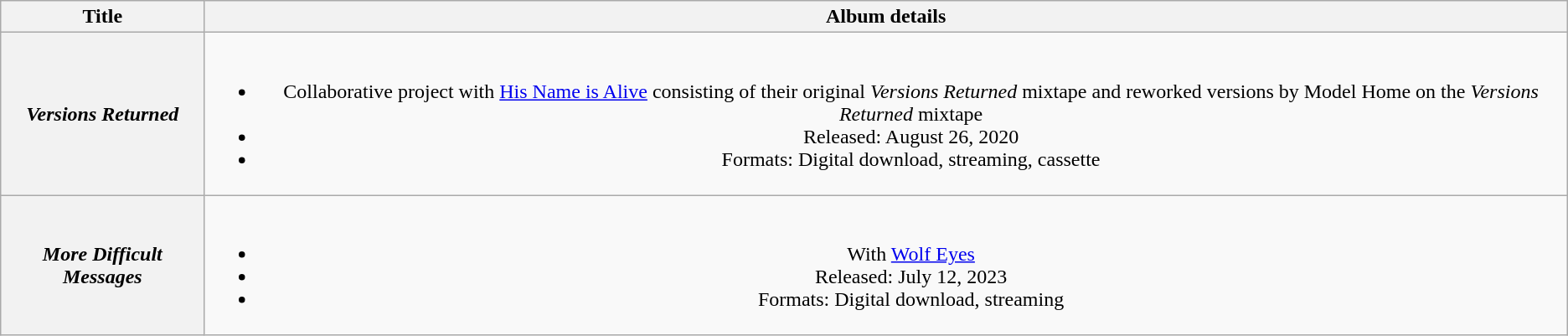<table class="wikitable plainrowheaders" style="text-align:center;">
<tr>
<th scope="col">Title</th>
<th scope="col">Album details</th>
</tr>
<tr>
<th scope="row"><em>Versions Returned</em></th>
<td><br><ul><li>Collaborative project with <a href='#'>His Name is Alive</a> consisting of their original <em>Versions Returned</em> mixtape and reworked versions by Model Home on the <em>Versions Returned</em> mixtape</li><li>Released: August 26, 2020</li><li>Formats: Digital download, streaming, cassette</li></ul></td>
</tr>
<tr>
<th scope="row"><em>More Difficult Messages</em></th>
<td><br><ul><li>With <a href='#'>Wolf Eyes</a></li><li>Released: July 12, 2023</li><li>Formats: Digital download, streaming</li></ul></td>
</tr>
</table>
